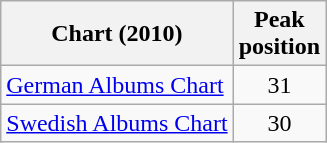<table class="wikitable sortable">
<tr>
<th>Chart (2010)</th>
<th>Peak<br>position</th>
</tr>
<tr>
<td><a href='#'>German Albums Chart</a></td>
<td style="text-align:center;">31</td>
</tr>
<tr>
<td><a href='#'>Swedish Albums Chart</a></td>
<td style="text-align:center;">30</td>
</tr>
</table>
